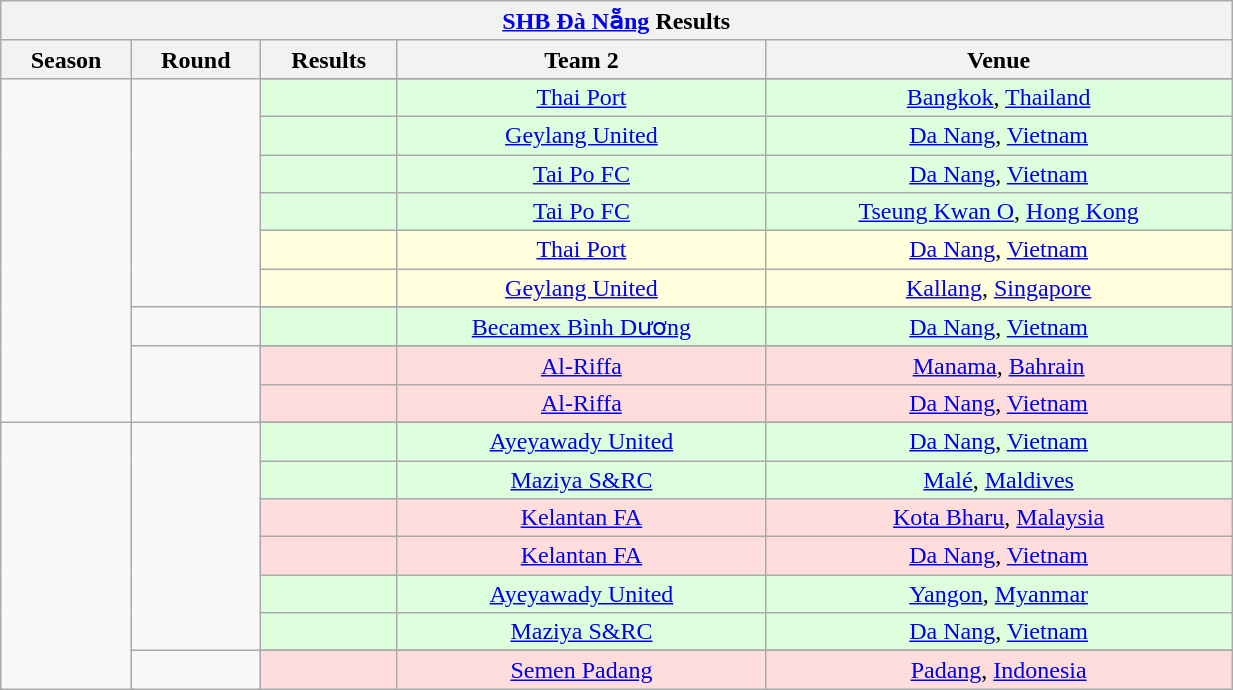<table width=65% class="wikitable sortable" style="text-align:center">
<tr>
<th colspan=6><a href='#'>SHB Đà Nẵng</a> Results</th>
</tr>
<tr>
<th>Season</th>
<th>Round</th>
<th>Results</th>
<th>Team 2</th>
<th>Venue</th>
</tr>
<tr>
<td rowspan=12></td>
<td rowspan=7></td>
</tr>
<tr style="background:#ddffdd">
<td></td>
<td> <a href='#'>Thai Port</a></td>
<td> <a href='#'>Bangkok</a>, <a href='#'>Thailand</a></td>
</tr>
<tr style="background:#ddffdd">
<td></td>
<td> <a href='#'>Geylang United</a></td>
<td> <a href='#'>Da Nang</a>, <a href='#'>Vietnam</a></td>
</tr>
<tr style="background:#ddffdd">
<td></td>
<td> <a href='#'>Tai Po FC</a></td>
<td> <a href='#'>Da Nang</a>, <a href='#'>Vietnam</a></td>
</tr>
<tr style="background:#ddffdd">
<td></td>
<td> <a href='#'>Tai Po FC</a></td>
<td> <a href='#'>Tseung Kwan O</a>, <a href='#'>Hong Kong</a></td>
</tr>
<tr style="background:#ffffdd">
<td></td>
<td> <a href='#'>Thai Port</a></td>
<td> <a href='#'>Da Nang</a>, <a href='#'>Vietnam</a></td>
</tr>
<tr style="background:#ffffdd">
<td></td>
<td> <a href='#'>Geylang United</a></td>
<td> <a href='#'>Kallang</a>, <a href='#'>Singapore</a></td>
</tr>
<tr>
<td rowspan=2></td>
</tr>
<tr style="background:#ddffdd">
<td></td>
<td> <a href='#'>Becamex Bình Dương</a></td>
<td> <a href='#'>Da Nang</a>, <a href='#'>Vietnam</a></td>
</tr>
<tr>
<td rowspan=3></td>
</tr>
<tr style="background:#ffdddd">
<td></td>
<td> <a href='#'>Al-Riffa</a></td>
<td> <a href='#'>Manama</a>, <a href='#'>Bahrain</a></td>
</tr>
<tr style="background:#ffdddd">
<td></td>
<td> <a href='#'>Al-Riffa</a></td>
<td> <a href='#'>Da Nang</a>, <a href='#'>Vietnam</a></td>
</tr>
<tr>
<td rowspan=12></td>
<td rowspan=7></td>
</tr>
<tr style="background:#ddffdd">
<td></td>
<td> <a href='#'>Ayeyawady United</a></td>
<td> <a href='#'>Da Nang</a>, <a href='#'>Vietnam</a></td>
</tr>
<tr style="background:#ddffdd">
<td></td>
<td> <a href='#'>Maziya S&RC</a></td>
<td> <a href='#'>Malé</a>, <a href='#'>Maldives</a></td>
</tr>
<tr style="background:#ffdddd">
<td></td>
<td> <a href='#'>Kelantan FA</a></td>
<td> <a href='#'>Kota Bharu</a>, <a href='#'>Malaysia</a></td>
</tr>
<tr style="background:#ffdddd">
<td></td>
<td> <a href='#'>Kelantan FA</a></td>
<td> <a href='#'>Da Nang</a>, <a href='#'>Vietnam</a></td>
</tr>
<tr style="background:#ddffdd">
<td></td>
<td> <a href='#'>Ayeyawady United</a></td>
<td> <a href='#'>Yangon</a>, <a href='#'>Myanmar</a></td>
</tr>
<tr style="background:#ddffdd">
<td></td>
<td> <a href='#'>Maziya S&RC</a></td>
<td> <a href='#'>Da Nang</a>, <a href='#'>Vietnam</a></td>
</tr>
<tr>
<td rowspan=2></td>
</tr>
<tr style="background:#ffdddd">
<td></td>
<td> <a href='#'>Semen Padang</a></td>
<td> <a href='#'>Padang</a>, <a href='#'>Indonesia</a></td>
</tr>
</table>
